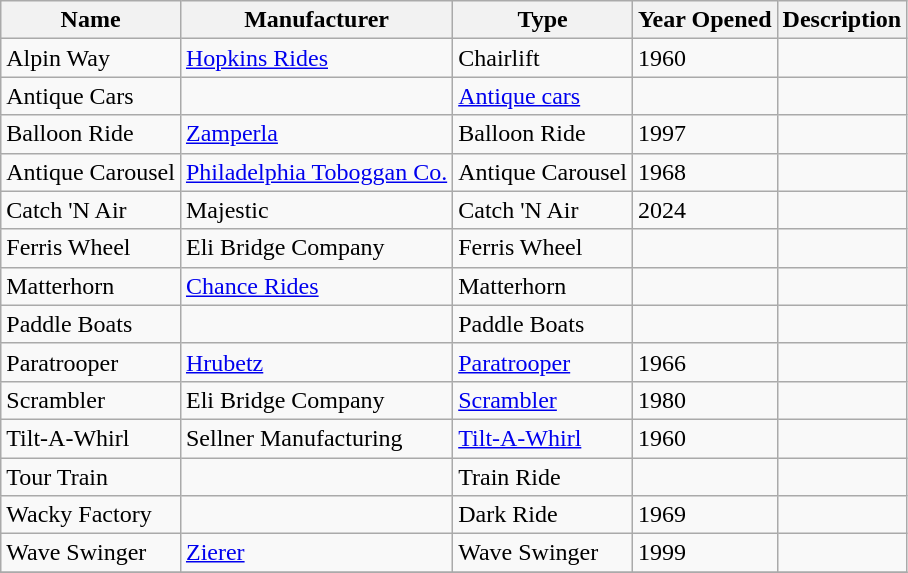<table class="wikitable sortable">
<tr>
<th>Name</th>
<th>Manufacturer</th>
<th>Type</th>
<th>Year Opened</th>
<th>Description</th>
</tr>
<tr>
<td>Alpin Way</td>
<td><a href='#'>Hopkins Rides</a></td>
<td>Chairlift</td>
<td>1960</td>
<td></td>
</tr>
<tr>
<td>Antique Cars</td>
<td></td>
<td><a href='#'>Antique cars</a></td>
<td></td>
<td></td>
</tr>
<tr>
<td>Balloon Ride</td>
<td><a href='#'>Zamperla</a></td>
<td>Balloon Ride</td>
<td>1997</td>
<td></td>
</tr>
<tr>
<td>Antique Carousel</td>
<td><a href='#'>Philadelphia Toboggan Co.</a></td>
<td>Antique Carousel</td>
<td>1968</td>
<td></td>
</tr>
<tr>
<td>Catch 'N Air</td>
<td>Majestic</td>
<td>Catch 'N Air</td>
<td>2024</td>
<td></td>
</tr>
<tr>
<td>Ferris Wheel</td>
<td>Eli Bridge Company</td>
<td>Ferris Wheel</td>
<td></td>
<td></td>
</tr>
<tr>
<td>Matterhorn</td>
<td><a href='#'>Chance Rides</a></td>
<td>Matterhorn</td>
<td></td>
<td></td>
</tr>
<tr>
<td>Paddle Boats</td>
<td></td>
<td>Paddle Boats</td>
<td></td>
<td></td>
</tr>
<tr>
<td>Paratrooper</td>
<td><a href='#'>Hrubetz</a></td>
<td><a href='#'>Paratrooper</a></td>
<td>1966</td>
<td></td>
</tr>
<tr>
<td>Scrambler</td>
<td>Eli Bridge Company</td>
<td><a href='#'>Scrambler</a></td>
<td>1980</td>
<td></td>
</tr>
<tr>
<td>Tilt-A-Whirl</td>
<td>Sellner Manufacturing</td>
<td><a href='#'>Tilt-A-Whirl</a></td>
<td>1960</td>
<td></td>
</tr>
<tr>
<td>Tour Train</td>
<td></td>
<td>Train Ride</td>
<td></td>
<td></td>
</tr>
<tr>
<td>Wacky Factory</td>
<td></td>
<td>Dark Ride</td>
<td>1969</td>
<td></td>
</tr>
<tr>
<td>Wave Swinger</td>
<td><a href='#'>Zierer</a></td>
<td>Wave Swinger</td>
<td>1999</td>
<td></td>
</tr>
<tr>
</tr>
</table>
